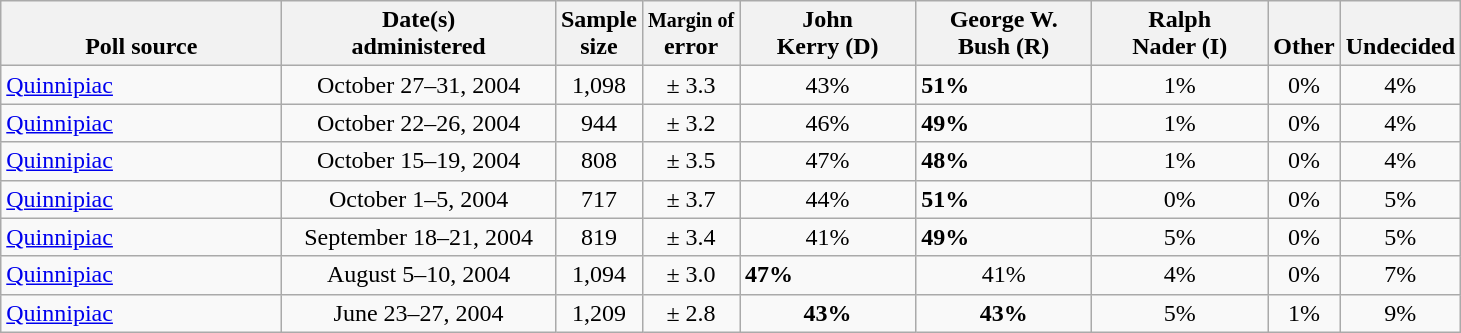<table class="wikitable">
<tr valign= bottom>
<th style="width:180px;">Poll source</th>
<th style="width:175px;">Date(s)<br>administered</th>
<th class=small>Sample<br>size</th>
<th><small>Margin of</small><br>error</th>
<th style="width:110px;">John<br>Kerry (D)</th>
<th style="width:110px;">George W.<br>Bush (R)</th>
<th style="width:110px;">Ralph<br>Nader (I)</th>
<th>Other</th>
<th>Undecided</th>
</tr>
<tr>
<td><a href='#'>Quinnipiac</a></td>
<td align=center>October 27–31, 2004</td>
<td align=center>1,098</td>
<td align=center>± 3.3</td>
<td align=center>43%</td>
<td><strong>51%</strong></td>
<td align=center>1%</td>
<td align=center>0%</td>
<td align=center>4%</td>
</tr>
<tr>
<td><a href='#'>Quinnipiac</a></td>
<td align=center>October 22–26, 2004</td>
<td align=center>944</td>
<td align=center>± 3.2</td>
<td align=center>46%</td>
<td><strong>49%</strong></td>
<td align=center>1%</td>
<td align=center>0%</td>
<td align=center>4%</td>
</tr>
<tr>
<td><a href='#'>Quinnipiac</a></td>
<td align=center>October 15–19, 2004</td>
<td align=center>808</td>
<td align=center>± 3.5</td>
<td align=center>47%</td>
<td><strong>48%</strong></td>
<td align=center>1%</td>
<td align=center>0%</td>
<td align=center>4%</td>
</tr>
<tr>
<td><a href='#'>Quinnipiac</a></td>
<td align=center>October 1–5, 2004</td>
<td align=center>717</td>
<td align=center>± 3.7</td>
<td align=center>44%</td>
<td><strong>51%</strong></td>
<td align=center>0%</td>
<td align=center>0%</td>
<td align=center>5%</td>
</tr>
<tr>
<td><a href='#'>Quinnipiac</a></td>
<td align=center>September 18–21, 2004</td>
<td align=center>819</td>
<td align=center>± 3.4</td>
<td align=center>41%</td>
<td><strong>49%</strong></td>
<td align=center>5%</td>
<td align=center>0%</td>
<td align=center>5%</td>
</tr>
<tr>
<td><a href='#'>Quinnipiac</a></td>
<td align=center>August 5–10, 2004</td>
<td align=center>1,094</td>
<td align=center>± 3.0</td>
<td><strong>47%</strong></td>
<td align=center>41%</td>
<td align=center>4%</td>
<td align=center>0%</td>
<td align=center>7%</td>
</tr>
<tr>
<td><a href='#'>Quinnipiac</a></td>
<td align=center>June 23–27, 2004</td>
<td align=center>1,209</td>
<td align=center>± 2.8</td>
<td align=center><strong>43%</strong></td>
<td align=center><strong>43%</strong></td>
<td align=center>5%</td>
<td align=center>1%</td>
<td align=center>9%</td>
</tr>
</table>
